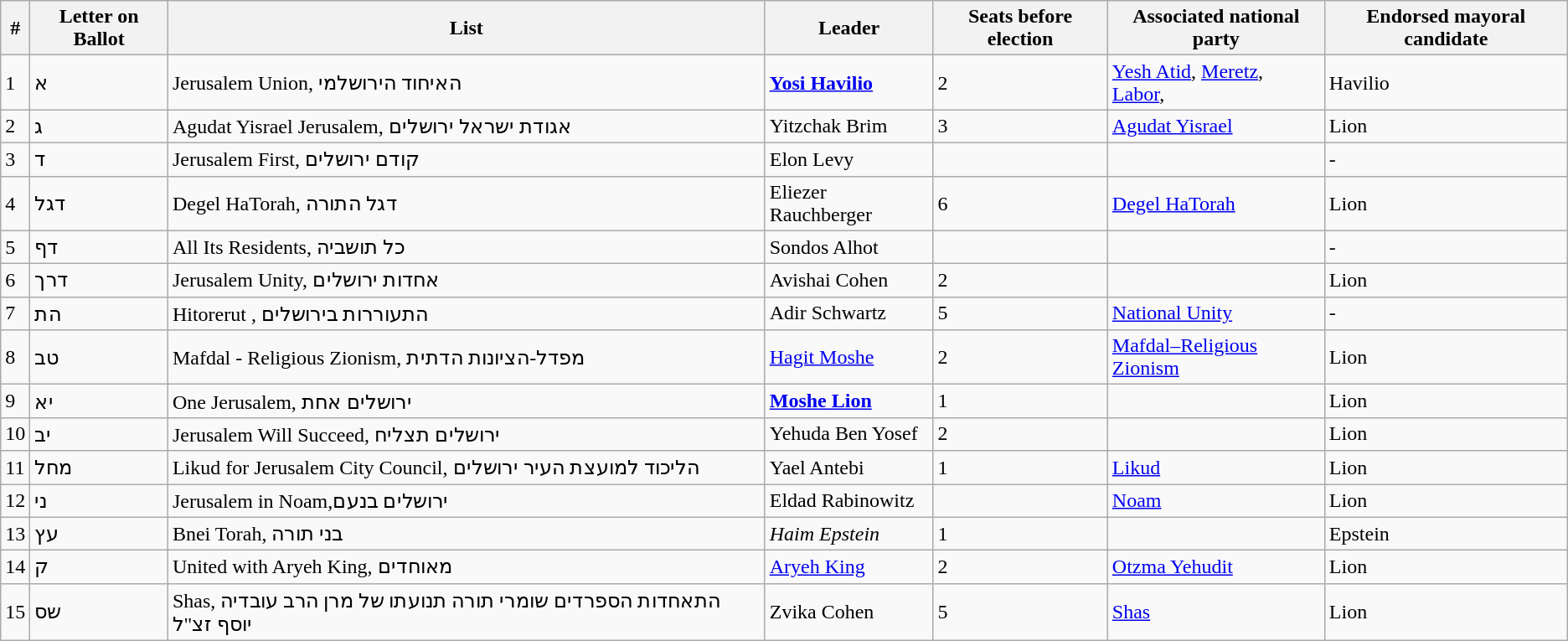<table class="wikitable">
<tr>
<th>#</th>
<th>Letter on Ballot</th>
<th>List</th>
<th>Leader</th>
<th>Seats before election</th>
<th>Associated national party</th>
<th>Endorsed mayoral candidate</th>
</tr>
<tr>
<td>1</td>
<td>א</td>
<td>Jerusalem Union, האיחוד הירושלמי</td>
<td><strong><a href='#'>Yosi Havilio</a></strong></td>
<td>2</td>
<td><a href='#'>Yesh Atid</a>, <a href='#'>Meretz</a>, <a href='#'>Labor</a>, </td>
<td>Havilio</td>
</tr>
<tr>
<td>2</td>
<td>ג</td>
<td>Agudat Yisrael Jerusalem, אגודת ישראל ירושלים</td>
<td>Yitzchak Brim</td>
<td>3</td>
<td><a href='#'>Agudat Yisrael</a></td>
<td>Lion</td>
</tr>
<tr>
<td>3</td>
<td>ד</td>
<td>Jerusalem First, קודם ירושלים</td>
<td>Elon Levy</td>
<td></td>
<td></td>
<td>-</td>
</tr>
<tr>
<td>4</td>
<td>דגל</td>
<td>Degel HaTorah, דגל התורה</td>
<td>Eliezer Rauchberger</td>
<td>6</td>
<td><a href='#'>Degel HaTorah</a></td>
<td>Lion</td>
</tr>
<tr>
<td>5</td>
<td>דף</td>
<td>All Its Residents, כל תושביה</td>
<td>Sondos Alhot</td>
<td></td>
<td></td>
<td>-</td>
</tr>
<tr>
<td>6</td>
<td>דרך</td>
<td>Jerusalem Unity, אחדות ירושלים</td>
<td>Avishai Cohen</td>
<td>2</td>
<td></td>
<td>Lion</td>
</tr>
<tr>
<td>7</td>
<td>הת</td>
<td>Hitorerut , התעוררות בירושלים</td>
<td>Adir Schwartz</td>
<td>5</td>
<td><a href='#'>National Unity</a></td>
<td>-</td>
</tr>
<tr>
<td>8</td>
<td>טב</td>
<td>Mafdal - Religious Zionism, מפדל-הציונות הדתית</td>
<td><a href='#'>Hagit Moshe</a></td>
<td>2</td>
<td><a href='#'>Mafdal–Religious Zionism</a></td>
<td>Lion</td>
</tr>
<tr>
<td>9</td>
<td>יא</td>
<td>One Jerusalem, ירושלים אחת</td>
<td><strong><a href='#'>Moshe Lion</a></strong></td>
<td>1</td>
<td></td>
<td>Lion</td>
</tr>
<tr>
<td>10</td>
<td>יב</td>
<td>Jerusalem Will Succeed, ירושלים תצליח</td>
<td>Yehuda Ben Yosef</td>
<td>2</td>
<td></td>
<td>Lion</td>
</tr>
<tr>
<td>11</td>
<td>מחל</td>
<td>Likud for Jerusalem City Council, הליכוד למועצת העיר ירושלים</td>
<td>Yael Antebi</td>
<td>1</td>
<td><a href='#'>Likud</a></td>
<td>Lion</td>
</tr>
<tr>
<td>12</td>
<td>ני</td>
<td>Jerusalem in Noam,ירושלים בנעם</td>
<td>Eldad Rabinowitz</td>
<td></td>
<td><a href='#'>Noam</a></td>
<td>Lion</td>
</tr>
<tr>
<td>13</td>
<td>עץ</td>
<td>Bnei Torah, בני תורה</td>
<td><em>Haim Epstein</em></td>
<td>1</td>
<td></td>
<td>Epstein</td>
</tr>
<tr>
<td>14</td>
<td>ק</td>
<td>United with Aryeh King, מאוחדים</td>
<td><a href='#'>Aryeh King</a></td>
<td>2</td>
<td><a href='#'>Otzma Yehudit</a></td>
<td>Lion</td>
</tr>
<tr>
<td>15</td>
<td>שס</td>
<td>Shas, התאחדות הספרדים שומרי תורה תנועתו של מרן הרב עובדיה יוסף זצ"ל</td>
<td>Zvika Cohen</td>
<td>5</td>
<td><a href='#'>Shas</a></td>
<td>Lion</td>
</tr>
</table>
